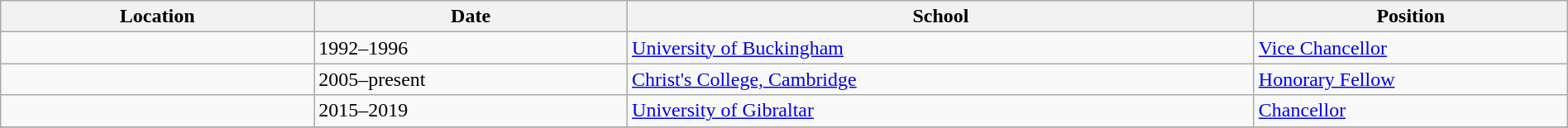<table class="wikitable" style="width:100%;">
<tr>
<th style="width:20%;">Location</th>
<th style="width:20%;">Date</th>
<th style="width:40%;">School</th>
<th style="width:20%;">Position</th>
</tr>
<tr>
<td></td>
<td>1992–1996</td>
<td><a href='#'>University of Buckingham</a></td>
<td><a href='#'>Vice Chancellor</a></td>
</tr>
<tr>
<td></td>
<td>2005–present</td>
<td><a href='#'>Christ's College, Cambridge</a></td>
<td><a href='#'>Honorary Fellow</a></td>
</tr>
<tr>
<td></td>
<td>2015–2019</td>
<td><a href='#'>University of Gibraltar</a></td>
<td><a href='#'>Chancellor</a></td>
</tr>
<tr>
</tr>
</table>
